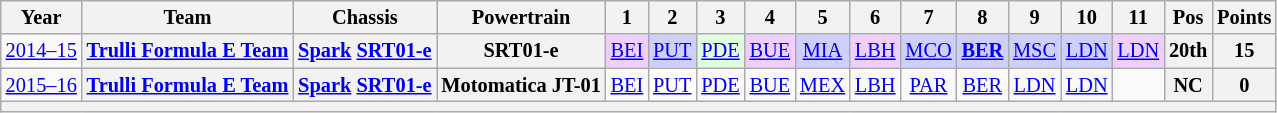<table class="wikitable" style="text-align:center; font-size:85%">
<tr>
<th>Year</th>
<th>Team</th>
<th>Chassis</th>
<th>Powertrain</th>
<th>1</th>
<th>2</th>
<th>3</th>
<th>4</th>
<th>5</th>
<th>6</th>
<th>7</th>
<th>8</th>
<th>9</th>
<th>10</th>
<th>11</th>
<th>Pos</th>
<th>Points</th>
</tr>
<tr>
<td nowrap><a href='#'>2014–15</a></td>
<th nowrap><a href='#'>Trulli Formula E Team</a></th>
<th nowrap><a href='#'>Spark</a> <a href='#'>SRT01-e</a></th>
<th nowrap>SRT01-e</th>
<td style="background:#EFCFFF;"><a href='#'>BEI</a><br></td>
<td style="background:#CFCFFF;"><a href='#'>PUT</a><br></td>
<td style="background:#DFFFDF;"><a href='#'>PDE</a><br></td>
<td style="background:#EFCFFF;"><a href='#'>BUE</a><br></td>
<td style="background:#CFCFFF;"><a href='#'>MIA</a><br></td>
<td style="background:#EFCFFF;"><a href='#'>LBH</a><br></td>
<td style="background:#CFCFFF;"><a href='#'>MCO</a><br></td>
<td style="background:#CFCFFF;"><strong><a href='#'>BER</a></strong><br></td>
<td style="background:#CFCFFF;"><a href='#'>MSC</a><br></td>
<td style="background:#CFCFFF;"><a href='#'>LDN</a><br></td>
<td style="background:#EFCFFF;"><a href='#'>LDN</a><br></td>
<th>20th</th>
<th>15</th>
</tr>
<tr>
<td nowrap><a href='#'>2015–16</a></td>
<th nowrap><a href='#'>Trulli Formula E Team</a></th>
<th nowrap><a href='#'>Spark</a> <a href='#'>SRT01-e</a></th>
<th nowrap>Motomatica JT-01</th>
<td><a href='#'>BEI</a></td>
<td style="background:#FFFFFF;"><a href='#'>PUT</a><br></td>
<td><a href='#'>PDE</a></td>
<td><a href='#'>BUE</a></td>
<td><a href='#'>MEX</a></td>
<td><a href='#'>LBH</a></td>
<td><a href='#'>PAR</a></td>
<td><a href='#'>BER</a></td>
<td><a href='#'>LDN</a></td>
<td><a href='#'>LDN</a></td>
<td></td>
<th>NC</th>
<th>0</th>
</tr>
<tr>
<th colspan="17"></th>
</tr>
</table>
